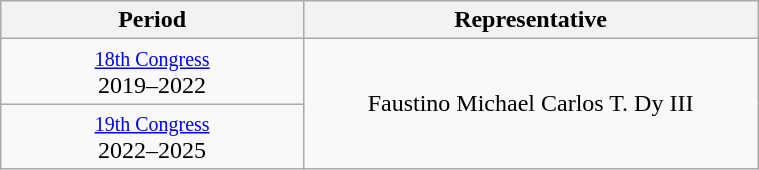<table class="wikitable" style="text-align:center; width:40%;">
<tr>
<th width="40%">Period</th>
<th>Representative</th>
</tr>
<tr>
<td><small><a href='#'>18th Congress</a></small><br>2019–2022</td>
<td rowspan="2">Faustino Michael Carlos T. Dy III</td>
</tr>
<tr>
<td><small><a href='#'>19th Congress</a></small><br>2022–2025</td>
</tr>
</table>
